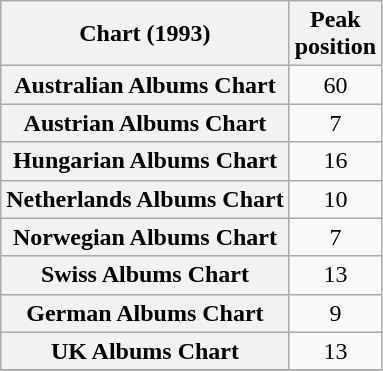<table class="wikitable plainrowheaders sortable" style="text-align:center;" border="1">
<tr>
<th scope="col">Chart (1993)</th>
<th scope="col">Peak<br>position</th>
</tr>
<tr>
<th scope="row">Australian Albums Chart</th>
<td>60</td>
</tr>
<tr>
<th scope="row">Austrian Albums Chart</th>
<td>7</td>
</tr>
<tr>
<th scope="row">Hungarian Albums Chart</th>
<td>16</td>
</tr>
<tr>
<th scope="row">Netherlands Albums Chart</th>
<td>10</td>
</tr>
<tr>
<th scope="row">Norwegian Albums Chart</th>
<td>7</td>
</tr>
<tr>
<th scope="row">Swiss Albums Chart</th>
<td>13</td>
</tr>
<tr>
<th scope="row">German Albums Chart</th>
<td>9</td>
</tr>
<tr>
<th scope="row">UK Albums Chart</th>
<td>13</td>
</tr>
<tr>
</tr>
</table>
